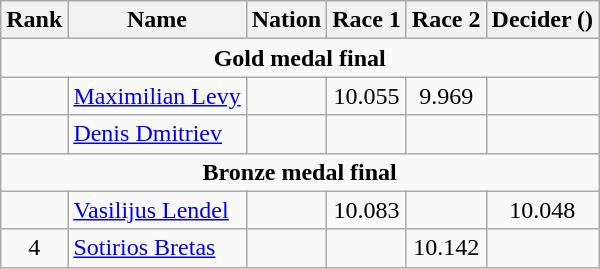<table class="wikitable" style="text-align:center">
<tr>
<th>Rank</th>
<th>Name</th>
<th>Nation</th>
<th>Race 1</th>
<th>Race 2</th>
<th>Decider ()</th>
</tr>
<tr>
<td colspan=6><strong>Gold medal final</strong></td>
</tr>
<tr>
<td></td>
<td align=left><a href='#'>Maximilian Levy</a></td>
<td align=left></td>
<td>10.055</td>
<td>9.969</td>
<td></td>
</tr>
<tr>
<td></td>
<td align=left><a href='#'>Denis Dmitriev</a></td>
<td align=left></td>
<td></td>
<td></td>
<td></td>
</tr>
<tr>
<td colspan=6><strong>Bronze medal final</strong></td>
</tr>
<tr>
<td></td>
<td align=left><a href='#'>Vasilijus Lendel</a></td>
<td align=left></td>
<td>10.083</td>
<td></td>
<td>10.048</td>
</tr>
<tr>
<td>4</td>
<td align=left><a href='#'>Sotirios Bretas</a></td>
<td align=left></td>
<td></td>
<td>10.142</td>
<td></td>
</tr>
</table>
